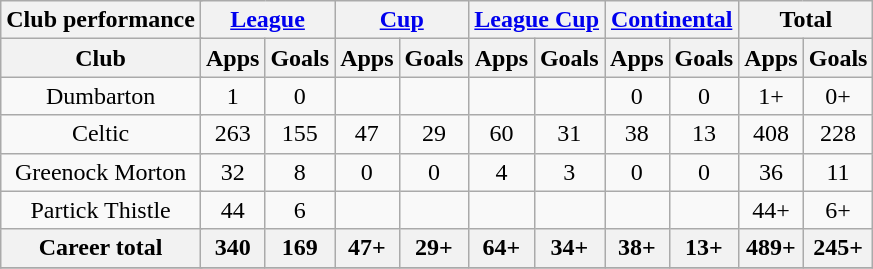<table class="wikitable" style="text-align:center">
<tr>
<th colspan=2>Club performance</th>
<th colspan=2><a href='#'>League</a></th>
<th colspan=2><a href='#'>Cup</a></th>
<th colspan=2><a href='#'>League Cup</a></th>
<th colspan=2><a href='#'>Continental</a></th>
<th colspan=2>Total</th>
</tr>
<tr>
<th colspan=2>Club</th>
<th>Apps</th>
<th>Goals</th>
<th>Apps</th>
<th>Goals</th>
<th>Apps</th>
<th>Goals</th>
<th>Apps</th>
<th>Goals</th>
<th>Apps</th>
<th>Goals</th>
</tr>
<tr>
<td colspan=2>Dumbarton</td>
<td>1</td>
<td>0</td>
<td></td>
<td></td>
<td></td>
<td></td>
<td>0</td>
<td>0</td>
<td>1+</td>
<td>0+</td>
</tr>
<tr>
<td colspan=2>Celtic</td>
<td>263</td>
<td>155</td>
<td>47</td>
<td>29</td>
<td>60</td>
<td>31</td>
<td>38</td>
<td>13</td>
<td>408</td>
<td>228</td>
</tr>
<tr>
<td colspan=2>Greenock Morton</td>
<td>32</td>
<td>8</td>
<td>0</td>
<td>0</td>
<td>4</td>
<td>3</td>
<td>0</td>
<td>0</td>
<td>36</td>
<td>11</td>
</tr>
<tr>
<td colspan=2>Partick Thistle</td>
<td>44</td>
<td>6</td>
<td></td>
<td></td>
<td></td>
<td></td>
<td></td>
<td></td>
<td>44+</td>
<td>6+</td>
</tr>
<tr>
<th colspan=2>Career total</th>
<th>340</th>
<th>169</th>
<th>47+</th>
<th>29+</th>
<th>64+</th>
<th>34+</th>
<th>38+</th>
<th>13+</th>
<th>489+</th>
<th>245+</th>
</tr>
<tr>
</tr>
</table>
